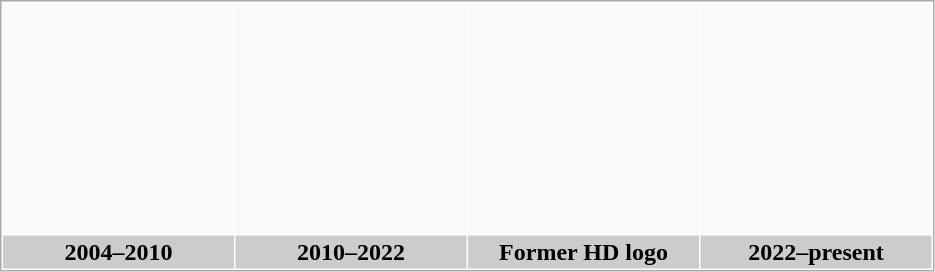<table border="0" cellpadding="2" cellspacing="1" style="border:1px solid #aaa">
<tr align=center>
<th height="150px" bgcolor="#F9F9F9"></th>
<th height="150px" bgcolor="#F9F9F9"></th>
<th height="150px" bgcolor="#F9F9F9"></th>
<th height="150px" bgcolor="#F9F9F9"><br></th>
</tr>
<tr>
<th width="150px" colspan="1" bgcolor="#CCCCCC">2004–2010</th>
<th width="150px" colspan="1" bgcolor="#CCCCCC">2010–2022</th>
<th width="150px" colspan="1" bgcolor="#CCCCCC">Former HD logo</th>
<th width="150px" colspan="1" bgcolor="#CCCCCC">2022–present</th>
</tr>
</table>
